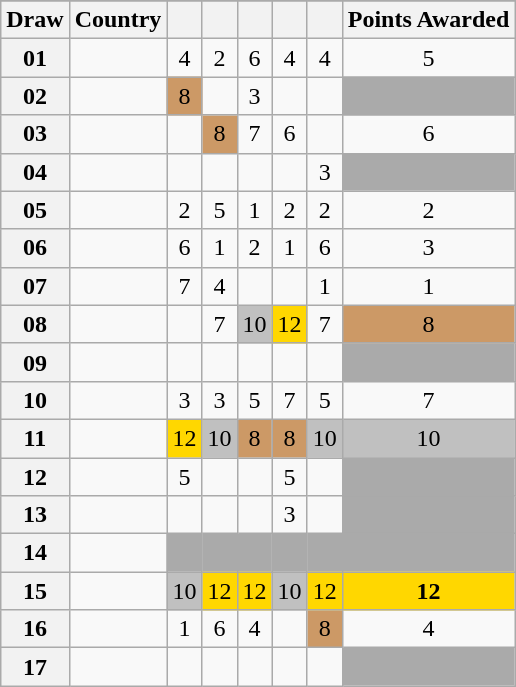<table class="sortable wikitable collapsible plainrowheaders" style="text-align:center;">
<tr>
</tr>
<tr>
<th scope="col">Draw</th>
<th scope="col">Country</th>
<th scope="col"><small></small></th>
<th scope="col"><small></small></th>
<th scope="col"><small></small></th>
<th scope="col"><small></small></th>
<th scope="col"><small></small></th>
<th scope="col">Points Awarded</th>
</tr>
<tr>
<th scope="row" style="text-align:center;">01</th>
<td align="left"></td>
<td>4</td>
<td>2</td>
<td>6</td>
<td>4</td>
<td>4</td>
<td>5</td>
</tr>
<tr>
<th scope="row" style="text-align:center;">02</th>
<td align="left"></td>
<td bgcolor="#CC9966">8</td>
<td></td>
<td>3</td>
<td></td>
<td></td>
<td style="text-align:left; background:#AAAAAA;"></td>
</tr>
<tr>
<th scope="row" style="text-align:center;">03</th>
<td align="left"></td>
<td></td>
<td bgcolor="#CC9966">8</td>
<td>7</td>
<td>6</td>
<td></td>
<td>6</td>
</tr>
<tr>
<th scope="row" style="text-align:center;">04</th>
<td align="left"></td>
<td></td>
<td></td>
<td></td>
<td></td>
<td>3</td>
<td style="text-align:left; background:#AAAAAA;"></td>
</tr>
<tr>
<th scope="row" style="text-align:center;">05</th>
<td align="left"></td>
<td>2</td>
<td>5</td>
<td>1</td>
<td>2</td>
<td>2</td>
<td>2</td>
</tr>
<tr>
<th scope="row" style="text-align:center;">06</th>
<td align="left"></td>
<td>6</td>
<td>1</td>
<td>2</td>
<td>1</td>
<td>6</td>
<td>3</td>
</tr>
<tr>
<th scope="row" style="text-align:center;">07</th>
<td align="left"></td>
<td>7</td>
<td>4</td>
<td></td>
<td></td>
<td>1</td>
<td>1</td>
</tr>
<tr>
<th scope="row" style="text-align:center;">08</th>
<td align="left"></td>
<td></td>
<td>7</td>
<td bgcolor="silver">10</td>
<td bgcolor="gold">12</td>
<td>7</td>
<td bgcolor="#CC9966">8</td>
</tr>
<tr>
<th scope="row" style="text-align:center;">09</th>
<td align="left"></td>
<td></td>
<td></td>
<td></td>
<td></td>
<td></td>
<td style="text-align:left; background:#AAAAAA;"></td>
</tr>
<tr>
<th scope="row" style="text-align:center;">10</th>
<td align="left"></td>
<td>3</td>
<td>3</td>
<td>5</td>
<td>7</td>
<td>5</td>
<td>7</td>
</tr>
<tr>
<th scope="row" style="text-align:center;">11</th>
<td align="left"></td>
<td bgcolor="gold">12</td>
<td bgcolor="silver">10</td>
<td bgcolor="#CC9966">8</td>
<td bgcolor="#CC9966">8</td>
<td bgcolor="silver">10</td>
<td bgcolor="silver">10</td>
</tr>
<tr>
<th scope="row" style="text-align:center;">12</th>
<td align="left"></td>
<td>5</td>
<td></td>
<td></td>
<td>5</td>
<td></td>
<td style="text-align:left; background:#AAAAAA;"></td>
</tr>
<tr>
<th scope="row" style="text-align:center;">13</th>
<td align="left"></td>
<td></td>
<td></td>
<td></td>
<td>3</td>
<td></td>
<td style="text-align:left; background:#AAAAAA;"></td>
</tr>
<tr class="sortbottom">
<th scope="row" style="text-align:center;">14</th>
<td align="left"></td>
<td style="text-align:left; background:#AAAAAA;"></td>
<td style="text-align:left; background:#AAAAAA;"></td>
<td style="text-align:left; background:#AAAAAA;"></td>
<td style="text-align:left; background:#AAAAAA;"></td>
<td style="text-align:left; background:#AAAAAA;"></td>
<td style="text-align:left; background:#AAAAAA;"></td>
</tr>
<tr>
<th scope="row" style="text-align:center;">15</th>
<td align="left"></td>
<td bgcolor="silver">10</td>
<td bgcolor="gold">12</td>
<td bgcolor="gold">12</td>
<td bgcolor="silver">10</td>
<td bgcolor="gold">12</td>
<td bgcolor="gold"><strong>12</strong></td>
</tr>
<tr>
<th scope="row" style="text-align:center;">16</th>
<td align="left"></td>
<td>1</td>
<td>6</td>
<td>4</td>
<td></td>
<td bgcolor="#CC9966">8</td>
<td>4</td>
</tr>
<tr>
<th scope="row" style="text-align:center;">17</th>
<td align="left"></td>
<td></td>
<td></td>
<td></td>
<td></td>
<td></td>
<td style="text-align:left; background:#AAAAAA;"></td>
</tr>
</table>
